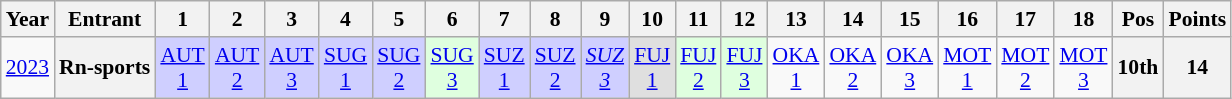<table class="wikitable" style="text-align:center; font-size:90%">
<tr>
<th>Year</th>
<th>Entrant</th>
<th>1</th>
<th>2</th>
<th>3</th>
<th>4</th>
<th>5</th>
<th>6</th>
<th>7</th>
<th>8</th>
<th>9</th>
<th>10</th>
<th>11</th>
<th>12</th>
<th>13</th>
<th>14</th>
<th>15</th>
<th>16</th>
<th>17</th>
<th>18</th>
<th>Pos</th>
<th>Points</th>
</tr>
<tr>
<td><a href='#'>2023</a></td>
<th>Rn-sports</th>
<td style="background:#CFCFFF;"><a href='#'>AUT<br>1</a><br></td>
<td style="background:#CFCFFF;"><a href='#'>AUT<br>2</a><br></td>
<td style="background:#CFCFFF;"><a href='#'>AUT<br>3</a><br></td>
<td style="background:#CFCFFF;"><a href='#'>SUG<br>1</a><br></td>
<td style="background:#CFCFFF;"><a href='#'>SUG<br>2</a><br></td>
<td style="background:#DFFFDF;"><a href='#'>SUG<br>3</a><br></td>
<td style="background:#CFCFFF;"><a href='#'>SUZ<br>1</a><br></td>
<td style="background:#CFCFFF;"><a href='#'>SUZ<br>2</a><br></td>
<td style="background:#CFCFFF;"><em><a href='#'>SUZ<br>3</a></em><br></td>
<td style="background:#DFDFDF;"><a href='#'>FUJ<br>1</a><br></td>
<td style="background:#DFFFDF;"><a href='#'>FUJ<br>2</a><br></td>
<td style="background:#DFFFDF;"><a href='#'>FUJ<br>3</a><br></td>
<td style="background:#;"><a href='#'>OKA<br>1</a><br></td>
<td style="background:#;"><a href='#'>OKA<br>2</a><br></td>
<td style="background:#;"><a href='#'>OKA<br>3</a><br></td>
<td style="background:#;"><a href='#'>MOT<br>1</a><br></td>
<td style="background:#;"><a href='#'>MOT<br>2</a><br></td>
<td style="background:#;"><a href='#'>MOT<br>3</a><br></td>
<th>10th</th>
<th>14</th>
</tr>
</table>
